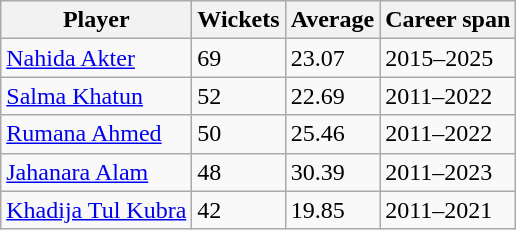<table class="wikitable">
<tr>
<th>Player</th>
<th>Wickets</th>
<th>Average</th>
<th>Career span</th>
</tr>
<tr>
<td><a href='#'>Nahida Akter</a></td>
<td>69</td>
<td>23.07</td>
<td>2015–2025</td>
</tr>
<tr>
<td><a href='#'>Salma Khatun</a></td>
<td>52</td>
<td>22.69</td>
<td>2011–2022</td>
</tr>
<tr>
<td><a href='#'>Rumana Ahmed</a></td>
<td>50</td>
<td>25.46</td>
<td>2011–2022</td>
</tr>
<tr>
<td><a href='#'>Jahanara Alam</a></td>
<td>48</td>
<td>30.39</td>
<td>2011–2023</td>
</tr>
<tr>
<td><a href='#'>Khadija Tul Kubra</a></td>
<td>42</td>
<td>19.85</td>
<td>2011–2021</td>
</tr>
</table>
